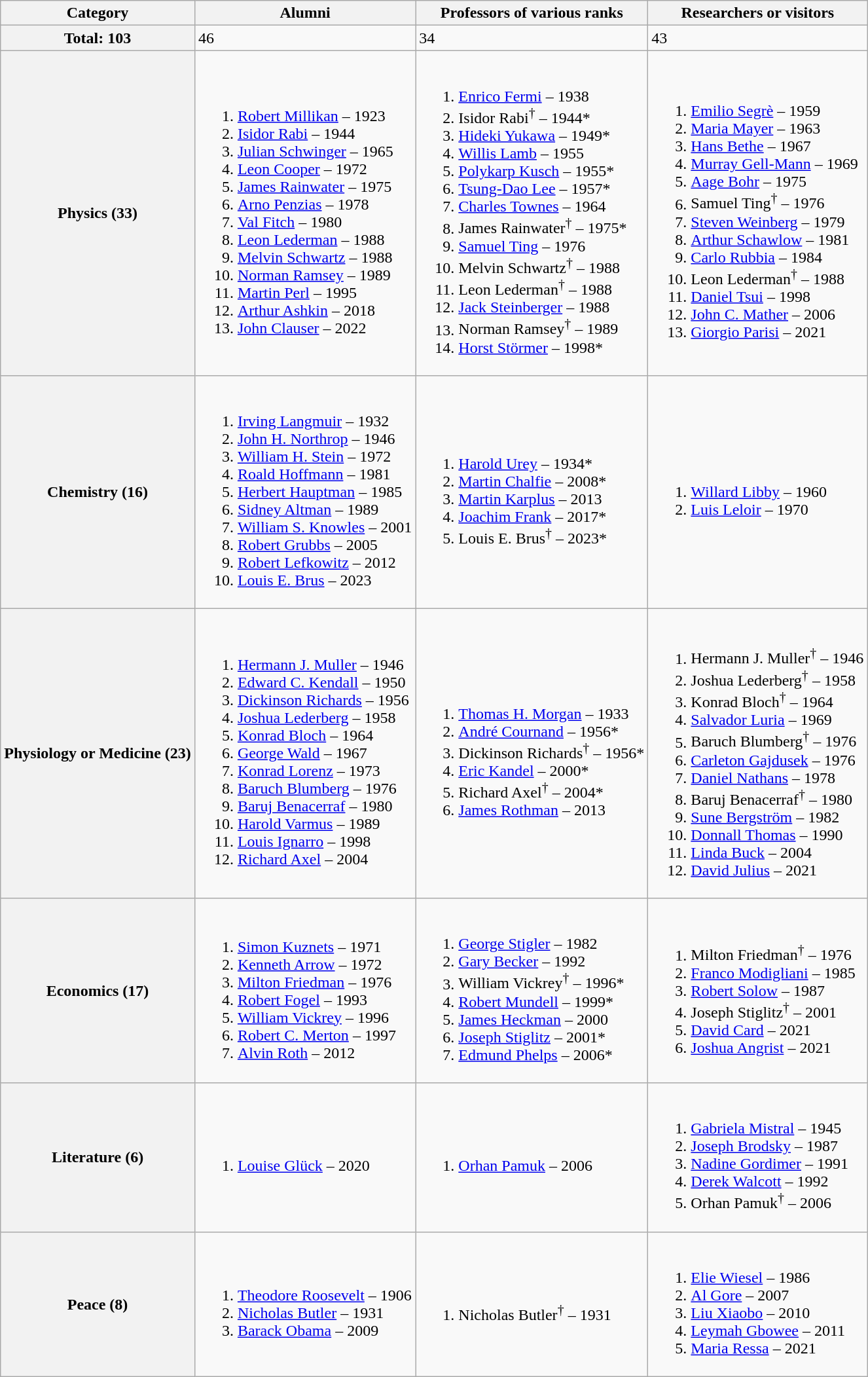<table class="wikitable">
<tr>
<th scope=col>Category</th>
<th scope=col>Alumni</th>
<th scope=col>Professors of various ranks</th>
<th scope=col>Researchers or visitors</th>
</tr>
<tr>
<th scope=row><strong>Total</strong>: 103</th>
<td>46</td>
<td>34</td>
<td>43</td>
</tr>
<tr>
<th scope=row>Physics (33)</th>
<td><br><ol><li><a href='#'>Robert Millikan</a> – 1923</li><li><a href='#'>Isidor Rabi</a> – 1944</li><li><a href='#'>Julian Schwinger</a> – 1965</li><li><a href='#'>Leon Cooper</a> – 1972</li><li><a href='#'>James Rainwater</a> – 1975</li><li><a href='#'>Arno Penzias</a> – 1978</li><li><a href='#'>Val Fitch</a> – 1980</li><li><a href='#'>Leon Lederman</a> – 1988</li><li><a href='#'>Melvin Schwartz</a> – 1988</li><li><a href='#'>Norman Ramsey</a> – 1989</li><li><a href='#'>Martin Perl</a> – 1995</li><li><a href='#'>Arthur Ashkin</a> – 2018</li><li><a href='#'>John Clauser</a> – 2022</li></ol></td>
<td><br><ol><li><a href='#'>Enrico Fermi</a> – 1938</li><li>Isidor Rabi<sup>†</sup> – 1944*</li><li><a href='#'>Hideki Yukawa</a> – 1949*</li><li><a href='#'>Willis Lamb</a> – 1955</li><li><a href='#'>Polykarp Kusch</a> – 1955*</li><li><a href='#'>Tsung-Dao Lee</a> – 1957*</li><li><a href='#'>Charles Townes</a> – 1964</li><li>James Rainwater<sup>†</sup> – 1975*</li><li><a href='#'>Samuel Ting</a> – 1976</li><li>Melvin Schwartz<sup>†</sup> – 1988</li><li>Leon Lederman<sup>†</sup> – 1988</li><li><a href='#'>Jack Steinberger</a> – 1988</li><li>Norman Ramsey<sup>†</sup> – 1989</li><li><a href='#'>Horst Störmer</a> – 1998*</li></ol></td>
<td><br><ol><li><a href='#'>Emilio Segrè</a> – 1959</li><li><a href='#'>Maria Mayer</a> – 1963</li><li><a href='#'>Hans Bethe</a> – 1967</li><li><a href='#'>Murray Gell-Mann</a> – 1969</li><li><a href='#'>Aage Bohr</a> – 1975</li><li>Samuel Ting<sup>†</sup> – 1976</li><li><a href='#'>Steven Weinberg</a> – 1979</li><li><a href='#'>Arthur Schawlow</a> – 1981</li><li><a href='#'>Carlo Rubbia</a> – 1984</li><li>Leon Lederman<sup>†</sup> – 1988</li><li><a href='#'>Daniel Tsui</a> – 1998</li><li><a href='#'>John C. Mather</a> – 2006</li><li><a href='#'>Giorgio Parisi</a> – 2021</li></ol></td>
</tr>
<tr>
<th scope=row>Chemistry (16)</th>
<td><br><ol><li><a href='#'>Irving Langmuir</a> – 1932</li><li><a href='#'>John H. Northrop</a> – 1946</li><li><a href='#'>William H. Stein</a> – 1972</li><li><a href='#'>Roald Hoffmann</a> – 1981</li><li><a href='#'>Herbert Hauptman</a> – 1985</li><li><a href='#'>Sidney Altman</a> – 1989</li><li><a href='#'>William S. Knowles</a> – 2001</li><li><a href='#'>Robert Grubbs</a> – 2005</li><li><a href='#'>Robert Lefkowitz</a> – 2012</li><li><a href='#'>Louis E. Brus</a> – 2023</li></ol></td>
<td><br><ol><li><a href='#'>Harold Urey</a> – 1934*</li><li><a href='#'>Martin Chalfie</a> – 2008*</li><li><a href='#'>Martin Karplus</a> – 2013</li><li><a href='#'>Joachim Frank</a> – 2017*</li><li>Louis E. Brus<sup>†</sup> – 2023*</li></ol></td>
<td><br><ol><li><a href='#'>Willard Libby</a> – 1960</li><li><a href='#'>Luis Leloir</a> – 1970</li></ol></td>
</tr>
<tr>
<th scope=row>Physiology or Medicine (23)</th>
<td><br><ol><li><a href='#'>Hermann J. Muller</a> – 1946</li><li><a href='#'>Edward C. Kendall</a> – 1950</li><li><a href='#'>Dickinson Richards</a> – 1956</li><li><a href='#'>Joshua Lederberg</a> – 1958</li><li><a href='#'>Konrad Bloch</a> – 1964</li><li><a href='#'>George Wald</a> – 1967</li><li><a href='#'>Konrad Lorenz</a> – 1973</li><li><a href='#'>Baruch Blumberg</a> – 1976</li><li><a href='#'>Baruj Benacerraf</a> – 1980</li><li><a href='#'>Harold Varmus</a> – 1989</li><li><a href='#'>Louis Ignarro</a> – 1998</li><li><a href='#'>Richard Axel</a> – 2004</li></ol></td>
<td><br><ol><li><a href='#'>Thomas H. Morgan</a> – 1933</li><li><a href='#'>André Cournand</a> – 1956*</li><li>Dickinson Richards<sup>†</sup> – 1956*</li><li><a href='#'>Eric Kandel</a> – 2000*</li><li>Richard Axel<sup>†</sup> – 2004*</li><li><a href='#'>James Rothman</a> – 2013</li></ol></td>
<td><br><ol><li>Hermann J. Muller<sup>†</sup> – 1946</li><li>Joshua Lederberg<sup>†</sup> – 1958</li><li>Konrad Bloch<sup>†</sup> – 1964</li><li><a href='#'>Salvador Luria</a> – 1969</li><li>Baruch Blumberg<sup>†</sup> – 1976</li><li><a href='#'>Carleton Gajdusek</a> – 1976</li><li><a href='#'>Daniel Nathans</a> – 1978</li><li>Baruj Benacerraf<sup>†</sup> – 1980</li><li><a href='#'>Sune Bergström</a> – 1982</li><li><a href='#'>Donnall Thomas</a> – 1990</li><li><a href='#'>Linda Buck</a> – 2004</li><li><a href='#'>David Julius</a> – 2021</li></ol></td>
</tr>
<tr>
<th scope=row>Economics (17)</th>
<td><br><ol><li><a href='#'>Simon Kuznets</a> – 1971</li><li><a href='#'>Kenneth Arrow</a> – 1972</li><li><a href='#'>Milton Friedman</a> – 1976</li><li><a href='#'>Robert Fogel</a> – 1993</li><li><a href='#'>William Vickrey</a> – 1996</li><li><a href='#'>Robert C. Merton</a> – 1997</li><li><a href='#'>Alvin Roth</a> – 2012</li></ol></td>
<td><br><ol><li><a href='#'>George Stigler</a> – 1982</li><li><a href='#'>Gary Becker</a> – 1992</li><li>William Vickrey<sup>†</sup> – 1996*</li><li><a href='#'>Robert Mundell</a> – 1999*</li><li><a href='#'>James Heckman</a> – 2000</li><li><a href='#'>Joseph Stiglitz</a> – 2001*</li><li><a href='#'>Edmund Phelps</a> – 2006*</li></ol></td>
<td><br><ol><li>Milton Friedman<sup>†</sup> – 1976</li><li><a href='#'>Franco Modigliani</a> – 1985</li><li><a href='#'>Robert Solow</a> – 1987</li><li>Joseph Stiglitz<sup>†</sup> – 2001</li><li><a href='#'>David Card</a> – 2021</li><li><a href='#'>Joshua Angrist</a> – 2021</li></ol></td>
</tr>
<tr>
<th scope=row>Literature (6)</th>
<td><br><ol><li><a href='#'>Louise Glück</a> – 2020</li></ol></td>
<td><br><ol><li><a href='#'>Orhan Pamuk</a> – 2006</li></ol></td>
<td><br><ol><li><a href='#'>Gabriela Mistral</a> – 1945</li><li><a href='#'>Joseph Brodsky</a> – 1987</li><li><a href='#'>Nadine Gordimer</a> – 1991</li><li><a href='#'>Derek Walcott</a> – 1992</li><li>Orhan Pamuk<sup>†</sup> – 2006</li></ol></td>
</tr>
<tr>
<th scope=row>Peace (8)</th>
<td><br><ol><li><a href='#'>Theodore Roosevelt</a> – 1906</li><li><a href='#'>Nicholas Butler</a> – 1931</li><li><a href='#'>Barack Obama</a> – 2009</li></ol></td>
<td><br><ol><li>Nicholas Butler<sup>†</sup> – 1931</li></ol></td>
<td><br><ol><li><a href='#'>Elie Wiesel</a> – 1986</li><li><a href='#'>Al Gore</a> – 2007</li><li><a href='#'>Liu Xiaobo</a> – 2010</li><li><a href='#'>Leymah Gbowee</a> – 2011</li><li><a href='#'>Maria Ressa</a> – 2021</li></ol></td>
</tr>
</table>
